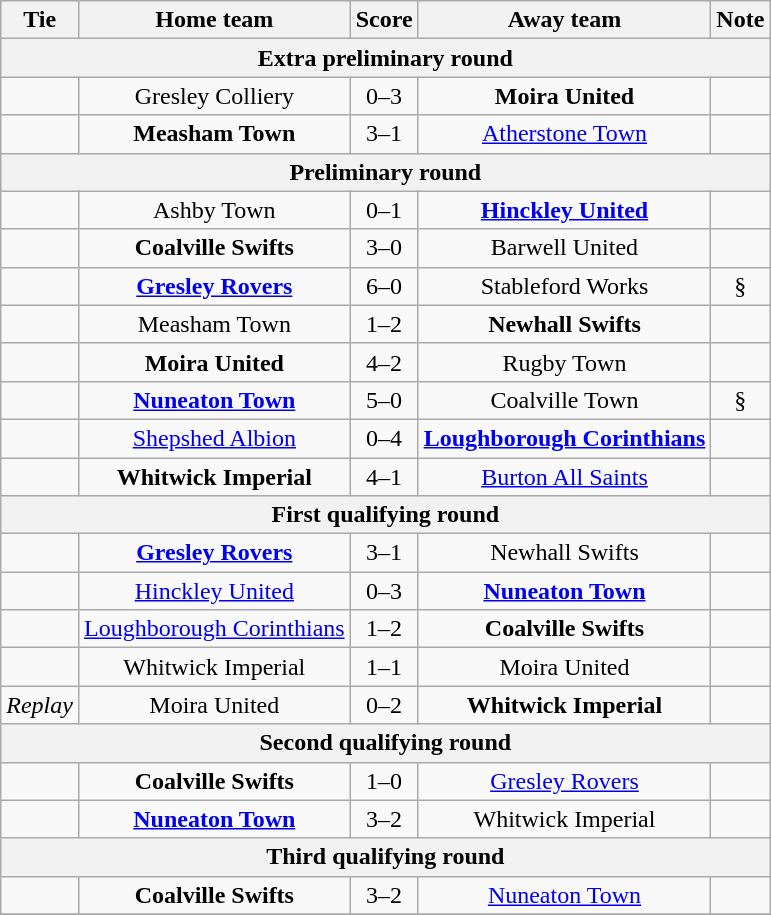<table class="wikitable" style="text-align:center;">
<tr>
<th>Tie</th>
<th>Home team</th>
<th>Score</th>
<th>Away team</th>
<th>Note</th>
</tr>
<tr>
<th colspan=5>Extra preliminary round</th>
</tr>
<tr>
<td></td>
<td>Gresley Colliery</td>
<td>0–3</td>
<td><strong>Moira United</strong></td>
<td></td>
</tr>
<tr>
<td></td>
<td><strong>Measham Town</strong></td>
<td>3–1</td>
<td><a href='#'>Atherstone Town</a></td>
<td></td>
</tr>
<tr>
<th colspan=5>Preliminary round</th>
</tr>
<tr>
<td></td>
<td>Ashby Town</td>
<td>0–1</td>
<td><strong><a href='#'>Hinckley United</a></strong></td>
<td></td>
</tr>
<tr>
<td></td>
<td><strong>Coalville Swifts</strong></td>
<td>3–0</td>
<td>Barwell United</td>
<td></td>
</tr>
<tr>
<td></td>
<td><strong><a href='#'> Gresley Rovers</a></strong></td>
<td>6–0</td>
<td>Stableford Works</td>
<td>§</td>
</tr>
<tr>
<td></td>
<td>Measham Town</td>
<td>1–2</td>
<td><strong>Newhall Swifts</strong></td>
<td></td>
</tr>
<tr>
<td></td>
<td><strong>Moira United</strong></td>
<td>4–2</td>
<td>Rugby Town</td>
<td></td>
</tr>
<tr>
<td></td>
<td><strong><a href='#'>Nuneaton Town</a></strong></td>
<td>5–0</td>
<td>Coalville Town</td>
<td>§</td>
</tr>
<tr>
<td></td>
<td><a href='#'>Shepshed Albion</a></td>
<td>0–4</td>
<td><strong><a href='#'>Loughborough Corinthians</a></strong></td>
<td></td>
</tr>
<tr>
<td></td>
<td><strong>Whitwick Imperial</strong></td>
<td>4–1</td>
<td><a href='#'>Burton All Saints</a></td>
<td></td>
</tr>
<tr>
<th colspan=5>First qualifying round</th>
</tr>
<tr>
<td></td>
<td><strong><a href='#'> Gresley Rovers</a></strong></td>
<td>3–1</td>
<td>Newhall Swifts</td>
<td></td>
</tr>
<tr>
<td></td>
<td><a href='#'>Hinckley United</a></td>
<td>0–3</td>
<td><strong><a href='#'>Nuneaton Town</a></strong></td>
<td></td>
</tr>
<tr>
<td></td>
<td><a href='#'>Loughborough Corinthians</a></td>
<td>1–2</td>
<td><strong>Coalville Swifts</strong></td>
<td></td>
</tr>
<tr>
<td></td>
<td>Whitwick Imperial</td>
<td>1–1</td>
<td>Moira United</td>
<td></td>
</tr>
<tr>
<td><em>Replay</em></td>
<td>Moira United</td>
<td>0–2</td>
<td><strong>Whitwick Imperial</strong></td>
<td></td>
</tr>
<tr>
<th colspan=5>Second qualifying round</th>
</tr>
<tr>
<td></td>
<td><strong>Coalville Swifts</strong></td>
<td>1–0</td>
<td><a href='#'> Gresley Rovers</a></td>
<td></td>
</tr>
<tr>
<td></td>
<td><strong><a href='#'>Nuneaton Town</a></strong></td>
<td>3–2</td>
<td>Whitwick Imperial</td>
<td></td>
</tr>
<tr>
<th colspan=5>Third qualifying round</th>
</tr>
<tr>
<td></td>
<td><strong>Coalville Swifts</strong></td>
<td>3–2</td>
<td><a href='#'>Nuneaton Town</a></td>
<td></td>
</tr>
<tr>
</tr>
</table>
